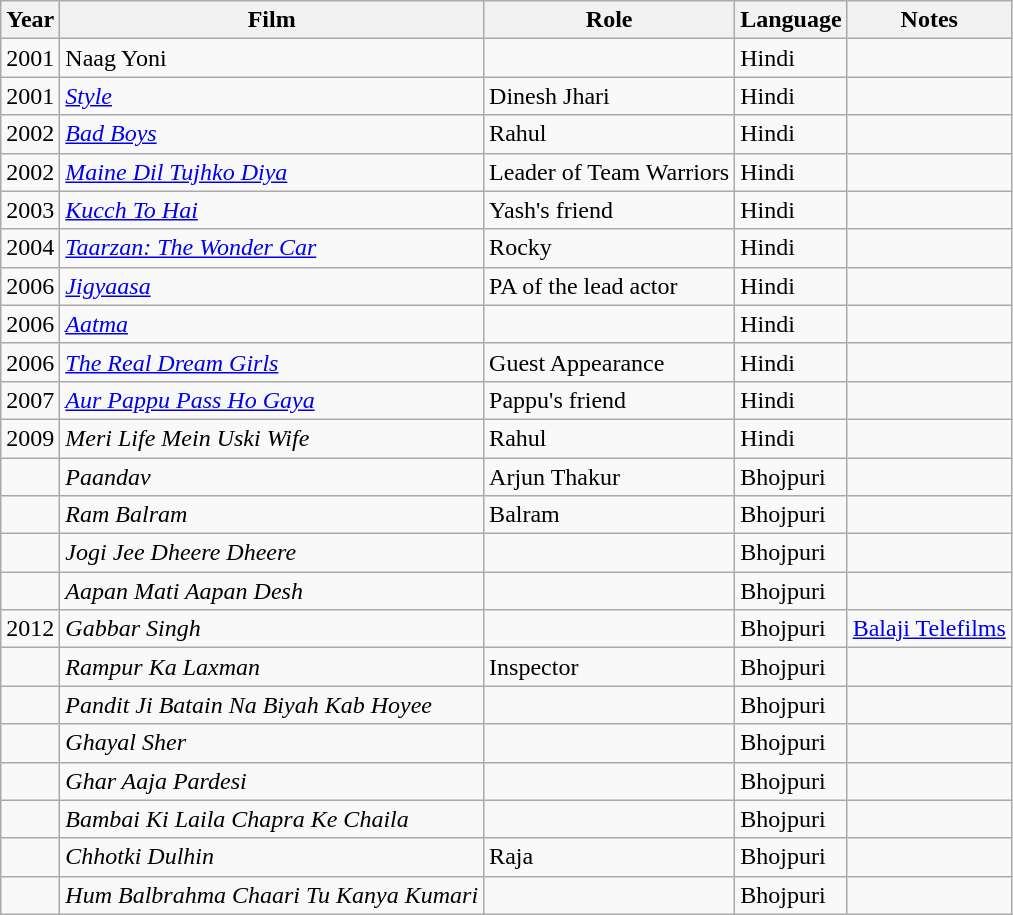<table class="wikitable sortable">
<tr>
<th>Year</th>
<th>Film</th>
<th>Role</th>
<th>Language</th>
<th>Notes</th>
</tr>
<tr>
<td>2001</td>
<td>Naag Yoni</td>
<td></td>
<td>Hindi</td>
<td></td>
</tr>
<tr>
<td>2001</td>
<td><em><a href='#'>Style</a></em></td>
<td>Dinesh Jhari</td>
<td>Hindi</td>
<td></td>
</tr>
<tr>
<td>2002</td>
<td><em><a href='#'>Bad Boys</a></em></td>
<td>Rahul</td>
<td>Hindi</td>
<td></td>
</tr>
<tr>
<td>2002</td>
<td><em><a href='#'>Maine Dil Tujhko Diya</a></em></td>
<td>Leader of Team Warriors</td>
<td>Hindi</td>
<td></td>
</tr>
<tr>
<td>2003</td>
<td><em><a href='#'>Kucch To Hai</a></em></td>
<td>Yash's friend</td>
<td>Hindi</td>
<td></td>
</tr>
<tr>
<td>2004</td>
<td><em><a href='#'>Taarzan: The Wonder Car</a></em></td>
<td>Rocky</td>
<td>Hindi</td>
<td></td>
</tr>
<tr>
<td>2006</td>
<td><em><a href='#'>Jigyaasa</a></em></td>
<td>PA of the lead actor</td>
<td>Hindi</td>
<td></td>
</tr>
<tr>
<td>2006</td>
<td><em><a href='#'>Aatma</a></em></td>
<td></td>
<td>Hindi</td>
<td></td>
</tr>
<tr>
<td>2006</td>
<td><em><a href='#'>The Real Dream Girls</a></em></td>
<td>Guest Appearance</td>
<td>Hindi</td>
</tr>
<tr>
<td>2007</td>
<td><em><a href='#'>Aur Pappu Pass Ho Gaya</a></em></td>
<td>Pappu's friend</td>
<td>Hindi</td>
<td></td>
</tr>
<tr>
<td>2009</td>
<td><em>Meri Life Mein Uski Wife</em></td>
<td>Rahul</td>
<td>Hindi</td>
<td></td>
</tr>
<tr>
<td></td>
<td><em>Paandav</em></td>
<td>Arjun Thakur</td>
<td>Bhojpuri</td>
<td></td>
</tr>
<tr>
<td></td>
<td><em>Ram Balram</em></td>
<td>Balram</td>
<td>Bhojpuri</td>
<td></td>
</tr>
<tr>
<td></td>
<td><em>Jogi Jee Dheere Dheere</em></td>
<td></td>
<td>Bhojpuri</td>
<td></td>
</tr>
<tr>
<td></td>
<td><em>Aapan Mati Aapan Desh</em></td>
<td></td>
<td>Bhojpuri</td>
<td></td>
</tr>
<tr>
<td>2012</td>
<td><em>Gabbar Singh</em></td>
<td></td>
<td>Bhojpuri</td>
<td><a href='#'>Balaji Telefilms</a></td>
</tr>
<tr>
<td></td>
<td><em>Rampur Ka Laxman</em></td>
<td>Inspector</td>
<td>Bhojpuri</td>
<td></td>
</tr>
<tr>
<td></td>
<td><em>Pandit Ji Batain Na Biyah Kab Hoyee</em></td>
<td></td>
<td>Bhojpuri</td>
<td></td>
</tr>
<tr>
<td></td>
<td><em>Ghayal Sher</em></td>
<td></td>
<td>Bhojpuri</td>
<td></td>
</tr>
<tr>
<td></td>
<td><em>Ghar Aaja Pardesi</em></td>
<td></td>
<td>Bhojpuri</td>
<td></td>
</tr>
<tr>
<td></td>
<td><em>Bambai Ki Laila Chapra Ke Chaila</em></td>
<td></td>
<td>Bhojpuri</td>
<td></td>
</tr>
<tr>
<td></td>
<td><em>Chhotki Dulhin</em></td>
<td>Raja</td>
<td>Bhojpuri</td>
<td></td>
</tr>
<tr>
<td></td>
<td><em>Hum Balbrahma Chaari Tu Kanya Kumari</em></td>
<td></td>
<td>Bhojpuri</td>
<td></td>
</tr>
</table>
